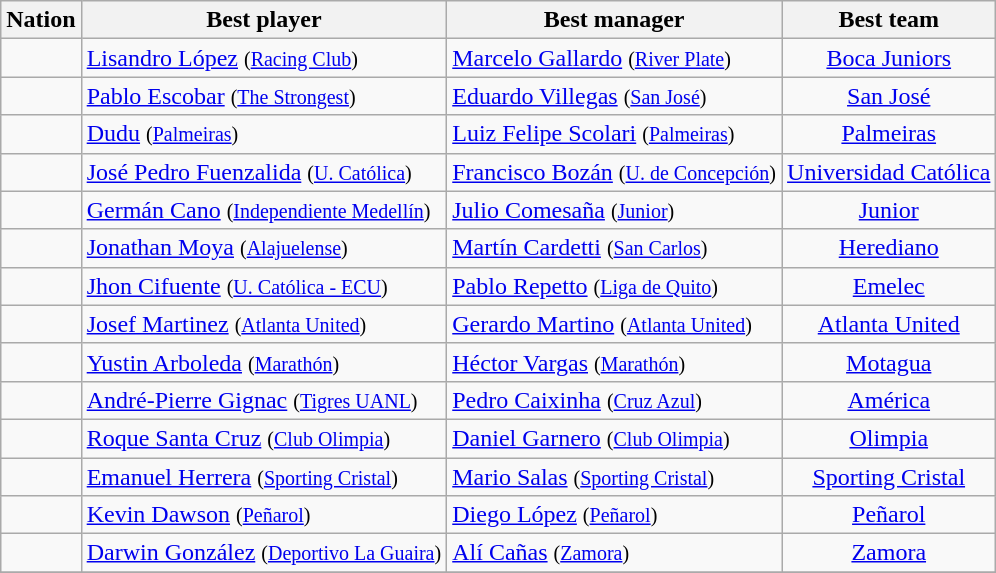<table class="wikitable">
<tr>
<th>Nation</th>
<th>Best player</th>
<th>Best manager</th>
<th>Best team</th>
</tr>
<tr>
<td></td>
<td> <a href='#'>Lisandro López</a> <small>(<a href='#'>Racing Club</a>)</small></td>
<td> <a href='#'>Marcelo Gallardo</a> <small>(<a href='#'>River Plate</a>)</small></td>
<td align="center"><a href='#'>Boca Juniors</a></td>
</tr>
<tr>
<td></td>
<td> <a href='#'>Pablo Escobar</a> <small>(<a href='#'>The Strongest</a>)</small></td>
<td> <a href='#'>Eduardo Villegas</a> <small>(<a href='#'>San José</a>)</small></td>
<td align="center"><a href='#'>San José</a></td>
</tr>
<tr>
<td></td>
<td> <a href='#'>Dudu</a> <small>(<a href='#'>Palmeiras</a>)</small></td>
<td> <a href='#'>Luiz Felipe Scolari</a> <small>(<a href='#'>Palmeiras</a>)</small></td>
<td align="center"><a href='#'>Palmeiras</a></td>
</tr>
<tr>
<td></td>
<td> <a href='#'>José Pedro Fuenzalida</a> <small>(<a href='#'>U. Católica</a>)</small></td>
<td> <a href='#'>Francisco Bozán</a> <small>(<a href='#'>U. de Concepción</a>)</small></td>
<td align="center"><a href='#'>Universidad Católica</a></td>
</tr>
<tr>
<td></td>
<td> <a href='#'>Germán Cano</a> <small>(<a href='#'>Independiente Medellín</a>)</small></td>
<td> <a href='#'>Julio Comesaña</a> <small>(<a href='#'>Junior</a>)</small></td>
<td align="center"><a href='#'>Junior</a></td>
</tr>
<tr>
<td></td>
<td> <a href='#'>Jonathan Moya</a> <small>(<a href='#'>Alajuelense</a>)</small></td>
<td> <a href='#'>Martín Cardetti</a> <small>(<a href='#'>San Carlos</a>)</small></td>
<td align="center"><a href='#'>Herediano</a></td>
</tr>
<tr>
<td></td>
<td> <a href='#'>Jhon Cifuente</a> <small>(<a href='#'>U. Católica - ECU</a>)</small></td>
<td> <a href='#'>Pablo Repetto</a> <small>(<a href='#'>Liga de Quito</a>)</small></td>
<td align="center"><a href='#'>Emelec</a></td>
</tr>
<tr>
<td></td>
<td> <a href='#'>Josef Martinez</a> <small>(<a href='#'>Atlanta United</a>)</small></td>
<td> <a href='#'>Gerardo Martino</a> <small>(<a href='#'>Atlanta United</a>)</small></td>
<td align="center"><a href='#'>Atlanta United</a></td>
</tr>
<tr>
<td></td>
<td> <a href='#'>Yustin Arboleda</a> <small>(<a href='#'>Marathón</a>)</small></td>
<td> <a href='#'>Héctor Vargas</a> <small>(<a href='#'>Marathón</a>)</small></td>
<td align="center"><a href='#'>Motagua</a></td>
</tr>
<tr>
<td></td>
<td> <a href='#'>André-Pierre Gignac</a> <small>(<a href='#'>Tigres UANL</a>)</small></td>
<td> <a href='#'>Pedro Caixinha</a> <small>(<a href='#'>Cruz Azul</a>)</small></td>
<td align="center"><a href='#'>América</a></td>
</tr>
<tr>
<td></td>
<td> <a href='#'>Roque Santa Cruz</a> <small>(<a href='#'>Club Olimpia</a>)</small></td>
<td> <a href='#'>Daniel Garnero</a> <small>(<a href='#'>Club Olimpia</a>)</small></td>
<td align="center"><a href='#'>Olimpia</a></td>
</tr>
<tr>
<td></td>
<td> <a href='#'>Emanuel Herrera</a> <small>(<a href='#'>Sporting Cristal</a>)</small></td>
<td> <a href='#'>Mario Salas</a> <small>(<a href='#'>Sporting Cristal</a>)</small></td>
<td align="center"><a href='#'>Sporting Cristal</a></td>
</tr>
<tr>
<td></td>
<td> <a href='#'>Kevin Dawson</a> <small>(<a href='#'>Peñarol</a>)</small></td>
<td> <a href='#'>Diego López</a> <small>(<a href='#'>Peñarol</a>)</small></td>
<td align="center"><a href='#'>Peñarol</a></td>
</tr>
<tr>
<td></td>
<td> <a href='#'>Darwin González</a> <small>(<a href='#'>Deportivo La Guaira</a>)</small></td>
<td> <a href='#'>Alí Cañas</a> <small>(<a href='#'>Zamora</a>)</small></td>
<td align="center"><a href='#'>Zamora</a></td>
</tr>
<tr>
</tr>
</table>
